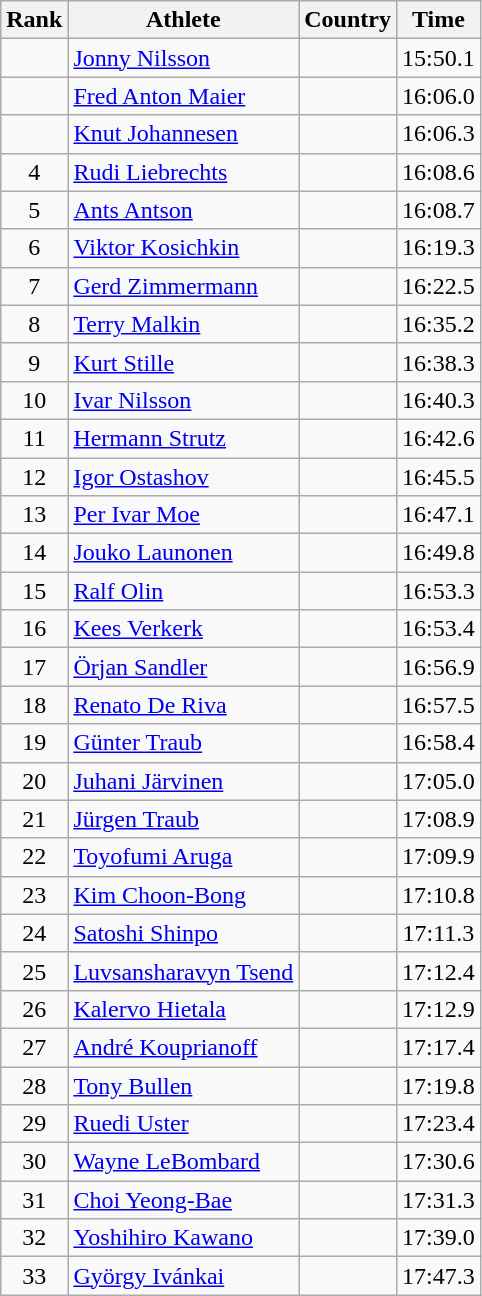<table class="wikitable sortable" style="text-align:center">
<tr>
<th>Rank</th>
<th>Athlete</th>
<th>Country</th>
<th>Time</th>
</tr>
<tr>
<td></td>
<td align=left><a href='#'>Jonny Nilsson</a></td>
<td align=left></td>
<td>15:50.1</td>
</tr>
<tr>
<td></td>
<td align=left><a href='#'>Fred Anton Maier</a></td>
<td align=left></td>
<td>16:06.0</td>
</tr>
<tr>
<td></td>
<td align=left><a href='#'>Knut Johannesen</a></td>
<td align=left></td>
<td>16:06.3</td>
</tr>
<tr>
<td>4</td>
<td align=left><a href='#'>Rudi Liebrechts</a></td>
<td align=left></td>
<td>16:08.6</td>
</tr>
<tr>
<td>5</td>
<td align=left><a href='#'>Ants Antson</a></td>
<td align=left></td>
<td>16:08.7</td>
</tr>
<tr>
<td>6</td>
<td align=left><a href='#'>Viktor Kosichkin</a></td>
<td align=left></td>
<td>16:19.3</td>
</tr>
<tr>
<td>7</td>
<td align=left><a href='#'>Gerd Zimmermann</a></td>
<td align=left></td>
<td>16:22.5</td>
</tr>
<tr>
<td>8</td>
<td align=left><a href='#'>Terry Malkin</a></td>
<td align=left></td>
<td>16:35.2</td>
</tr>
<tr>
<td>9</td>
<td align=left><a href='#'>Kurt Stille</a></td>
<td align=left></td>
<td>16:38.3</td>
</tr>
<tr>
<td>10</td>
<td align=left><a href='#'>Ivar Nilsson</a></td>
<td align=left></td>
<td>16:40.3</td>
</tr>
<tr>
<td>11</td>
<td align=left><a href='#'>Hermann Strutz</a></td>
<td align=left></td>
<td>16:42.6</td>
</tr>
<tr>
<td>12</td>
<td align=left><a href='#'>Igor Ostashov</a></td>
<td align=left></td>
<td>16:45.5</td>
</tr>
<tr>
<td>13</td>
<td align=left><a href='#'>Per Ivar Moe</a></td>
<td align=left></td>
<td>16:47.1</td>
</tr>
<tr>
<td>14</td>
<td align=left><a href='#'>Jouko Launonen</a></td>
<td align=left></td>
<td>16:49.8</td>
</tr>
<tr>
<td>15</td>
<td align=left><a href='#'>Ralf Olin</a></td>
<td align=left></td>
<td>16:53.3</td>
</tr>
<tr>
<td>16</td>
<td align=left><a href='#'>Kees Verkerk</a></td>
<td align=left></td>
<td>16:53.4</td>
</tr>
<tr>
<td>17</td>
<td align=left><a href='#'>Örjan Sandler</a></td>
<td align=left></td>
<td>16:56.9</td>
</tr>
<tr>
<td>18</td>
<td align=left><a href='#'>Renato De Riva</a></td>
<td align=left></td>
<td>16:57.5</td>
</tr>
<tr>
<td>19</td>
<td align=left><a href='#'>Günter Traub</a></td>
<td align=left></td>
<td>16:58.4</td>
</tr>
<tr>
<td>20</td>
<td align=left><a href='#'>Juhani Järvinen</a></td>
<td align=left></td>
<td>17:05.0</td>
</tr>
<tr>
<td>21</td>
<td align=left><a href='#'>Jürgen Traub</a></td>
<td align=left></td>
<td>17:08.9</td>
</tr>
<tr>
<td>22</td>
<td align=left><a href='#'>Toyofumi Aruga</a></td>
<td align=left></td>
<td>17:09.9</td>
</tr>
<tr>
<td>23</td>
<td align=left><a href='#'>Kim Choon-Bong</a></td>
<td align=left></td>
<td>17:10.8</td>
</tr>
<tr>
<td>24</td>
<td align=left><a href='#'>Satoshi Shinpo</a></td>
<td align=left></td>
<td>17:11.3</td>
</tr>
<tr>
<td>25</td>
<td align=left><a href='#'>Luvsansharavyn Tsend</a></td>
<td align=left></td>
<td>17:12.4</td>
</tr>
<tr>
<td>26</td>
<td align=left><a href='#'>Kalervo Hietala</a></td>
<td align=left></td>
<td>17:12.9</td>
</tr>
<tr>
<td>27</td>
<td align=left><a href='#'>André Kouprianoff</a></td>
<td align=left></td>
<td>17:17.4</td>
</tr>
<tr>
<td>28</td>
<td align=left><a href='#'>Tony Bullen</a></td>
<td align=left></td>
<td>17:19.8</td>
</tr>
<tr>
<td>29</td>
<td align=left><a href='#'>Ruedi Uster</a></td>
<td align=left></td>
<td>17:23.4</td>
</tr>
<tr>
<td>30</td>
<td align=left><a href='#'>Wayne LeBombard</a></td>
<td align=left></td>
<td>17:30.6</td>
</tr>
<tr>
<td>31</td>
<td align=left><a href='#'>Choi Yeong-Bae</a></td>
<td align=left></td>
<td>17:31.3</td>
</tr>
<tr>
<td>32</td>
<td align=left><a href='#'>Yoshihiro Kawano</a></td>
<td align=left></td>
<td>17:39.0</td>
</tr>
<tr>
<td>33</td>
<td align=left><a href='#'>György Ivánkai</a></td>
<td align=left></td>
<td>17:47.3</td>
</tr>
</table>
